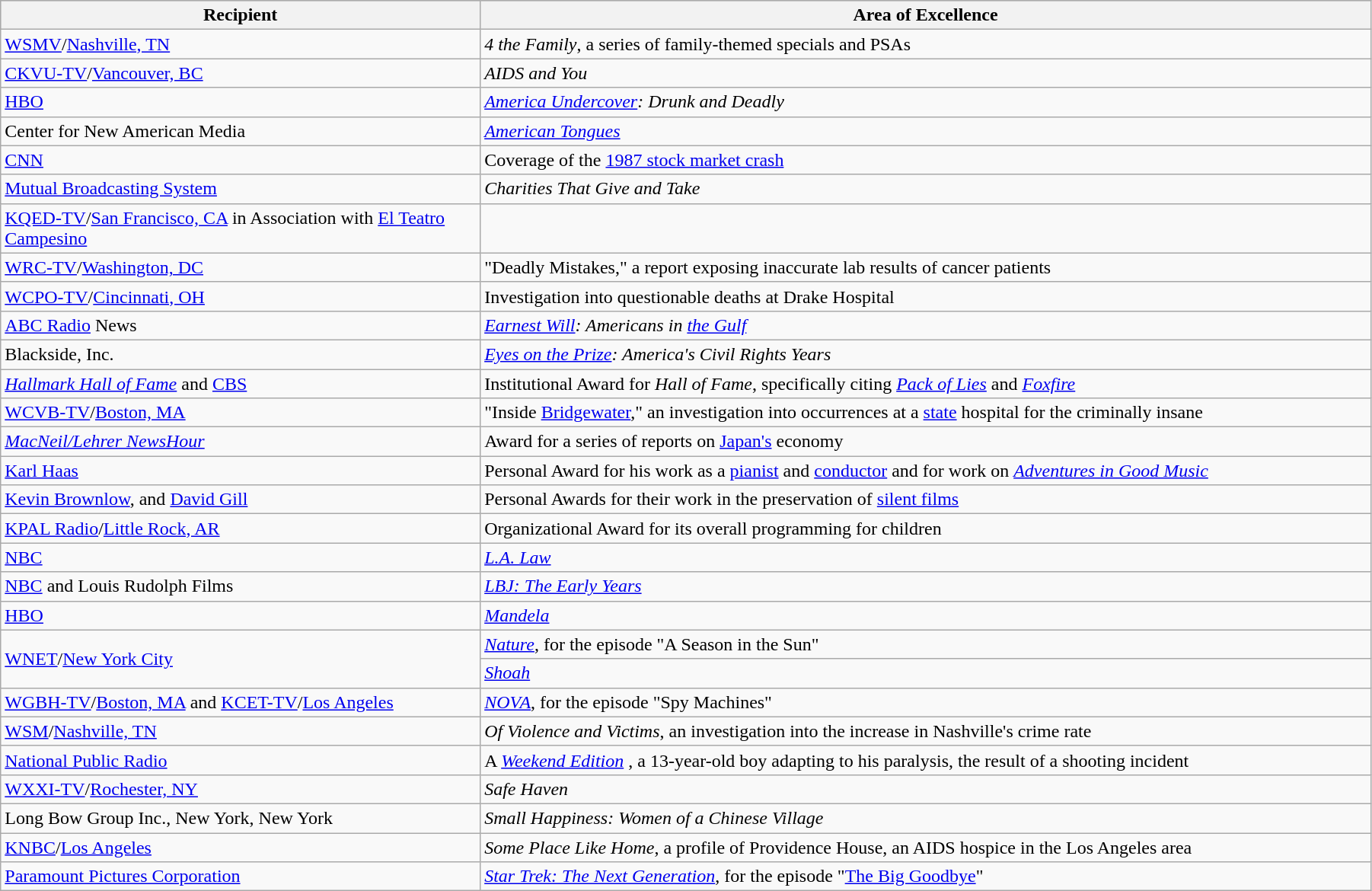<table class="wikitable" style="width:95%">
<tr bgcolor="#CCCCCC">
<th width=35%>Recipient</th>
<th width=65%>Area of Excellence</th>
</tr>
<tr>
<td><a href='#'>WSMV</a>/<a href='#'>Nashville, TN</a></td>
<td><em>4 the Family</em>, a series of family-themed specials and PSAs</td>
</tr>
<tr>
<td><a href='#'>CKVU-TV</a>/<a href='#'>Vancouver, BC</a></td>
<td><em>AIDS and You</em></td>
</tr>
<tr>
<td><a href='#'>HBO</a></td>
<td><em><a href='#'>America Undercover</a>: Drunk and Deadly</em></td>
</tr>
<tr>
<td>Center for New American Media</td>
<td><em><a href='#'>American Tongues</a></em></td>
</tr>
<tr>
<td><a href='#'>CNN</a></td>
<td>Coverage of the <a href='#'>1987 stock market crash</a></td>
</tr>
<tr>
<td><a href='#'>Mutual Broadcasting System</a></td>
<td><em>Charities That Give and Take</em></td>
</tr>
<tr>
<td><a href='#'>KQED-TV</a>/<a href='#'>San Francisco, CA</a> in Association with <a href='#'>El Teatro Campesino</a></td>
<td><em></em></td>
</tr>
<tr>
<td><a href='#'>WRC-TV</a>/<a href='#'>Washington, DC</a></td>
<td>"Deadly Mistakes," a report exposing inaccurate lab results of cancer patients</td>
</tr>
<tr>
<td><a href='#'>WCPO-TV</a>/<a href='#'>Cincinnati, OH</a></td>
<td>Investigation into questionable deaths at Drake Hospital</td>
</tr>
<tr>
<td><a href='#'>ABC Radio</a> News</td>
<td><em><a href='#'>Earnest Will</a>: Americans in <a href='#'>the Gulf</a></em></td>
</tr>
<tr>
<td>Blackside, Inc.</td>
<td><em><a href='#'>Eyes on the Prize</a>: America's Civil Rights Years</em></td>
</tr>
<tr>
<td><em><a href='#'>Hallmark Hall of Fame</a></em> and <a href='#'>CBS</a></td>
<td>Institutional Award for <em>Hall of Fame</em>, specifically citing <em><a href='#'>Pack of Lies</a></em> and <em><a href='#'>Foxfire</a></em></td>
</tr>
<tr>
<td><a href='#'>WCVB-TV</a>/<a href='#'>Boston, MA</a></td>
<td>"Inside <a href='#'>Bridgewater</a>," an investigation into occurrences at a <a href='#'>state</a> hospital for the criminally insane</td>
</tr>
<tr>
<td><em><a href='#'>MacNeil/Lehrer NewsHour</a></em></td>
<td>Award for a series of reports on <a href='#'>Japan's</a> economy</td>
</tr>
<tr>
<td><a href='#'>Karl Haas</a></td>
<td>Personal Award for his work as a <a href='#'>pianist</a> and <a href='#'>conductor</a> and for work on <em><a href='#'>Adventures in Good Music</a></em></td>
</tr>
<tr>
<td><a href='#'>Kevin Brownlow</a>, and <a href='#'>David Gill</a></td>
<td>Personal Awards for their work in the preservation of <a href='#'>silent films</a></td>
</tr>
<tr>
<td><a href='#'>KPAL Radio</a>/<a href='#'>Little Rock, AR</a></td>
<td>Organizational Award for its overall programming for children</td>
</tr>
<tr>
<td><a href='#'>NBC</a></td>
<td><em><a href='#'>L.A. Law</a></em></td>
</tr>
<tr>
<td><a href='#'>NBC</a> and Louis Rudolph Films</td>
<td><em><a href='#'>LBJ: The Early Years</a></em></td>
</tr>
<tr>
<td><a href='#'>HBO</a></td>
<td><em><a href='#'>Mandela</a></em></td>
</tr>
<tr>
<td Rowspan="2"><a href='#'>WNET</a>/<a href='#'>New York City</a></td>
<td><em><a href='#'>Nature</a></em>, for the episode "A Season in the Sun"</td>
</tr>
<tr>
<td><em><a href='#'>Shoah</a></em></td>
</tr>
<tr>
<td><a href='#'>WGBH-TV</a>/<a href='#'>Boston, MA</a> and <a href='#'>KCET-TV</a>/<a href='#'>Los Angeles</a></td>
<td><em><a href='#'>NOVA</a></em>, for the episode "Spy Machines"</td>
</tr>
<tr>
<td><a href='#'>WSM</a>/<a href='#'>Nashville, TN</a></td>
<td><em>Of Violence and Victims</em>, an investigation into the increase in Nashville's crime rate</td>
</tr>
<tr>
<td><a href='#'>National Public Radio</a></td>
<td>A <em><a href='#'>Weekend Edition</a></em> , a 13-year-old boy adapting to his paralysis, the result of a shooting incident</td>
</tr>
<tr>
<td><a href='#'>WXXI-TV</a>/<a href='#'>Rochester, NY</a></td>
<td><em>Safe Haven</em></td>
</tr>
<tr>
<td>Long Bow Group Inc., New York, New York</td>
<td><em>Small Happiness: Women of a Chinese Village</em></td>
</tr>
<tr>
<td><a href='#'>KNBC</a>/<a href='#'>Los Angeles</a></td>
<td><em>Some Place Like Home</em>, a profile of Providence House, an AIDS hospice in the Los Angeles area</td>
</tr>
<tr>
<td><a href='#'>Paramount Pictures Corporation</a></td>
<td><em><a href='#'>Star Trek: The Next Generation</a></em>, for the episode "<a href='#'>The Big Goodbye</a>"</td>
</tr>
</table>
